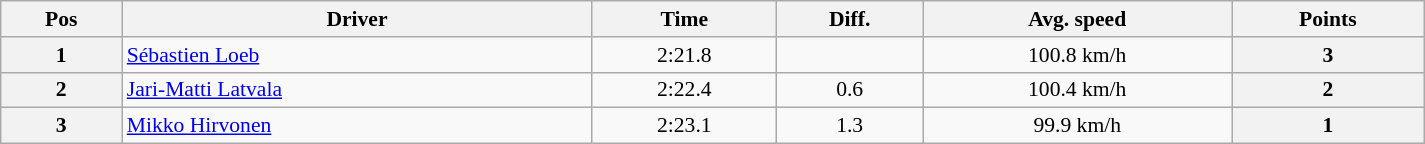<table class="wikitable" width=80% style="text-align: center; font-size: 90%; max-width: 950px;">
<tr>
<th>Pos</th>
<th>Driver</th>
<th>Time</th>
<th>Diff.</th>
<th>Avg. speed</th>
<th>Points</th>
</tr>
<tr>
<th>1</th>
<td align="left"> <a href='#'>Sébastien Loeb</a></td>
<td>2:21.8</td>
<td></td>
<td>100.8 km/h</td>
<th>3</th>
</tr>
<tr>
<th>2</th>
<td align="left"> <a href='#'>Jari-Matti Latvala</a></td>
<td>2:22.4</td>
<td>0.6</td>
<td>100.4 km/h</td>
<th>2</th>
</tr>
<tr>
<th>3</th>
<td align="left"> <a href='#'>Mikko Hirvonen</a></td>
<td>2:23.1</td>
<td>1.3</td>
<td>99.9 km/h</td>
<th>1</th>
</tr>
</table>
